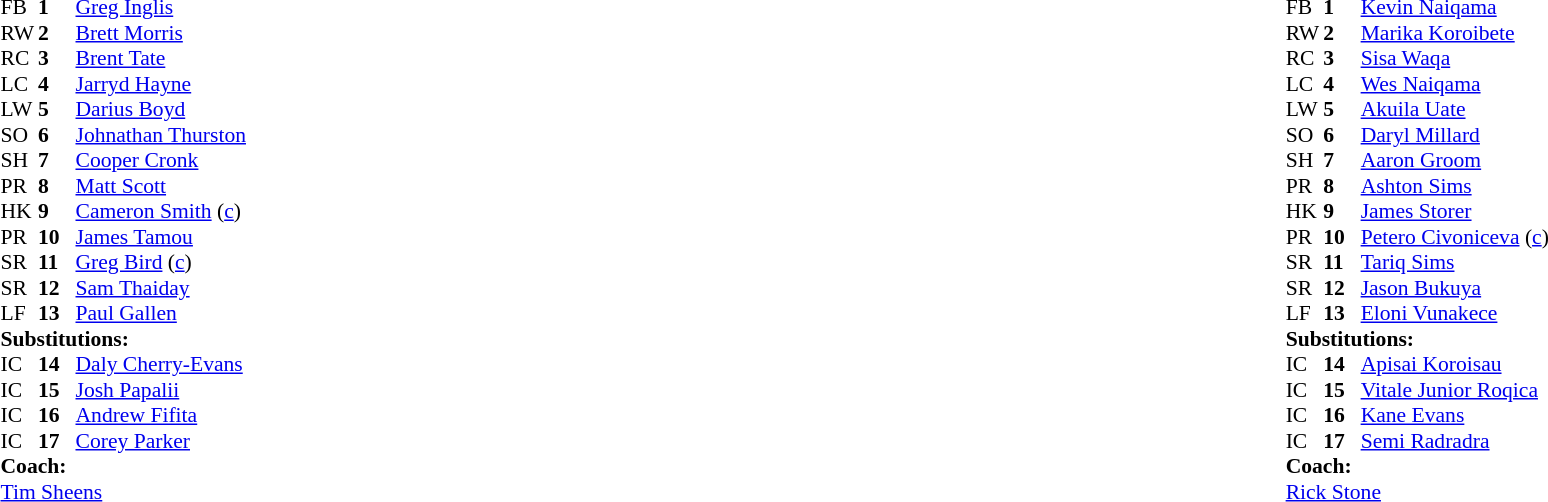<table width="100%">
<tr>
<td valign="top" width="50%"><br><table style="font-size: 90%" cellspacing="0" cellpadding="0">
<tr>
<th width="25"></th>
<th width="25"></th>
</tr>
<tr>
<td>FB</td>
<td><strong>1</strong></td>
<td><a href='#'>Greg Inglis</a></td>
</tr>
<tr>
<td>RW</td>
<td><strong>2</strong></td>
<td><a href='#'>Brett Morris</a></td>
</tr>
<tr>
<td>RC</td>
<td><strong>3</strong></td>
<td><a href='#'>Brent Tate</a></td>
</tr>
<tr>
<td>LC</td>
<td><strong>4</strong></td>
<td><a href='#'>Jarryd Hayne</a></td>
</tr>
<tr>
<td>LW</td>
<td><strong>5</strong></td>
<td><a href='#'>Darius Boyd</a></td>
</tr>
<tr>
<td>SO</td>
<td><strong>6</strong></td>
<td><a href='#'>Johnathan Thurston</a></td>
</tr>
<tr>
<td>SH</td>
<td><strong>7</strong></td>
<td><a href='#'>Cooper Cronk</a></td>
</tr>
<tr>
<td>PR</td>
<td><strong>8</strong></td>
<td><a href='#'>Matt Scott</a></td>
</tr>
<tr>
<td>HK</td>
<td><strong>9</strong></td>
<td><a href='#'>Cameron Smith</a> (<a href='#'>c</a>)</td>
</tr>
<tr>
<td>PR</td>
<td><strong>10</strong></td>
<td><a href='#'>James Tamou</a></td>
</tr>
<tr>
<td>SR</td>
<td><strong>11</strong></td>
<td><a href='#'>Greg Bird</a> (<a href='#'>c</a>)</td>
</tr>
<tr>
<td>SR</td>
<td><strong>12</strong></td>
<td><a href='#'>Sam Thaiday</a></td>
</tr>
<tr>
<td>LF</td>
<td><strong>13</strong></td>
<td><a href='#'>Paul Gallen</a></td>
</tr>
<tr>
<td colspan=3><strong>Substitutions:</strong></td>
</tr>
<tr>
<td>IC</td>
<td><strong>14</strong></td>
<td><a href='#'>Daly Cherry-Evans</a></td>
</tr>
<tr>
<td>IC</td>
<td><strong>15</strong></td>
<td><a href='#'>Josh Papalii</a></td>
</tr>
<tr>
<td>IC</td>
<td><strong>16</strong></td>
<td><a href='#'>Andrew Fifita</a></td>
</tr>
<tr>
<td>IC</td>
<td><strong>17</strong></td>
<td><a href='#'>Corey Parker</a></td>
</tr>
<tr>
<td colspan=3><strong>Coach:</strong></td>
</tr>
<tr>
<td colspan="4"> <a href='#'>Tim Sheens</a></td>
</tr>
</table>
</td>
<td valign="top" width="50%"><br><table style="font-size: 90%" cellspacing="0" cellpadding="0" align="center">
<tr>
<th width="25"></th>
<th width="25"></th>
</tr>
<tr>
<td>FB</td>
<td><strong>1</strong></td>
<td><a href='#'>Kevin Naiqama</a></td>
</tr>
<tr>
<td>RW</td>
<td><strong>2</strong></td>
<td><a href='#'>Marika Koroibete</a></td>
</tr>
<tr>
<td>RC</td>
<td><strong>3</strong></td>
<td><a href='#'>Sisa Waqa</a></td>
</tr>
<tr>
<td>LC</td>
<td><strong>4</strong></td>
<td><a href='#'>Wes Naiqama</a></td>
</tr>
<tr>
<td>LW</td>
<td><strong>5</strong></td>
<td><a href='#'>Akuila Uate</a></td>
</tr>
<tr>
<td>SO</td>
<td><strong>6</strong></td>
<td><a href='#'>Daryl Millard</a></td>
</tr>
<tr>
<td>SH</td>
<td><strong>7</strong></td>
<td><a href='#'>Aaron Groom</a></td>
</tr>
<tr>
<td>PR</td>
<td><strong>8</strong></td>
<td><a href='#'>Ashton Sims</a></td>
</tr>
<tr>
<td>HK</td>
<td><strong>9</strong></td>
<td><a href='#'>James Storer</a></td>
</tr>
<tr>
<td>PR</td>
<td><strong>10</strong></td>
<td><a href='#'>Petero Civoniceva</a> (<a href='#'>c</a>)</td>
</tr>
<tr>
<td>SR</td>
<td><strong>11</strong></td>
<td><a href='#'>Tariq Sims</a></td>
</tr>
<tr>
<td>SR</td>
<td><strong>12</strong></td>
<td><a href='#'>Jason Bukuya</a></td>
</tr>
<tr>
<td>LF</td>
<td><strong>13</strong></td>
<td><a href='#'>Eloni Vunakece</a></td>
</tr>
<tr>
<td colspan=3><strong>Substitutions:</strong></td>
</tr>
<tr>
<td>IC</td>
<td><strong>14</strong></td>
<td><a href='#'>Apisai Koroisau</a></td>
</tr>
<tr>
<td>IC</td>
<td><strong>15</strong></td>
<td><a href='#'>Vitale Junior Roqica</a></td>
</tr>
<tr>
<td>IC</td>
<td><strong>16</strong></td>
<td><a href='#'>Kane Evans</a></td>
</tr>
<tr>
<td>IC</td>
<td><strong>17</strong></td>
<td><a href='#'>Semi Radradra</a></td>
</tr>
<tr>
<td colspan=3><strong>Coach:</strong></td>
</tr>
<tr>
<td colspan="4"> <a href='#'>Rick Stone</a></td>
</tr>
</table>
</td>
</tr>
</table>
